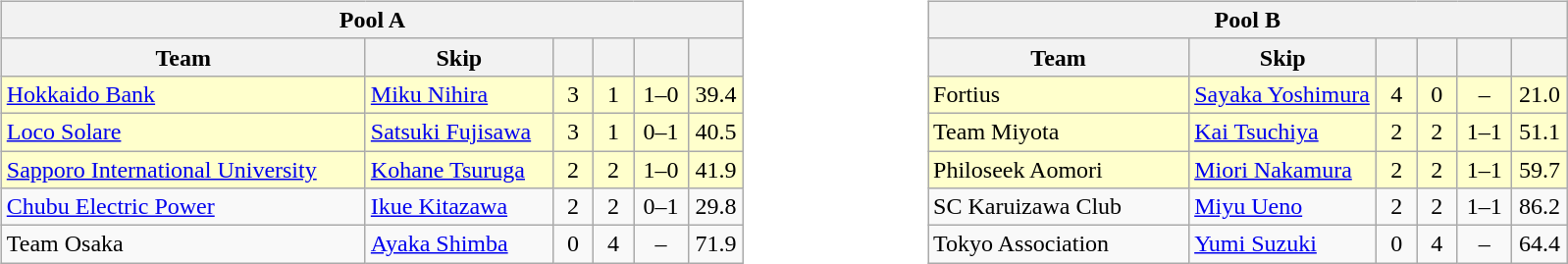<table table>
<tr>
<td valign=top width=10%><br><table class=wikitable style="text-align: center;">
<tr>
<th colspan=6>Pool A</th>
</tr>
<tr>
<th width=240>Team</th>
<th width=120>Skip</th>
<th width=20></th>
<th width=20></th>
<th width=30></th>
<th width=30></th>
</tr>
<tr bgcolor=#ffffcc>
<td style="text-align:left;"> <a href='#'>Hokkaido Bank</a></td>
<td style="text-align:left;"><a href='#'>Miku Nihira</a></td>
<td>3</td>
<td>1</td>
<td>1–0</td>
<td>39.4</td>
</tr>
<tr bgcolor=#ffffcc>
<td style="text-align:left;"> <a href='#'>Loco Solare</a></td>
<td style="text-align:left;"><a href='#'>Satsuki Fujisawa</a></td>
<td>3</td>
<td>1</td>
<td>0–1</td>
<td>40.5</td>
</tr>
<tr bgcolor=#ffffcc>
<td style="text-align:left;"> <a href='#'>Sapporo International University</a></td>
<td style="text-align:left;"><a href='#'>Kohane Tsuruga</a></td>
<td>2</td>
<td>2</td>
<td>1–0</td>
<td>41.9</td>
</tr>
<tr>
<td style="text-align:left;"> <a href='#'>Chubu Electric Power</a></td>
<td style="text-align:left;"><a href='#'>Ikue Kitazawa</a></td>
<td>2</td>
<td>2</td>
<td>0–1</td>
<td>29.8</td>
</tr>
<tr>
<td style="text-align:left;"> Team Osaka</td>
<td style="text-align:left;"><a href='#'>Ayaka Shimba</a></td>
<td>0</td>
<td>4</td>
<td>–</td>
<td>71.9</td>
</tr>
</table>
</td>
<td valign=top width=10%><br><table class=wikitable col1left style="text-align: center;">
<tr>
<th colspan=6>Pool B</th>
</tr>
<tr>
<th width=170>Team</th>
<th width=120>Skip</th>
<th width=20></th>
<th width=20></th>
<th width=30></th>
<th width=30></th>
</tr>
<tr bgcolor=#ffffcc>
<td style="text-align:left;"> Fortius</td>
<td style="text-align:left;"><a href='#'>Sayaka Yoshimura</a></td>
<td>4</td>
<td>0</td>
<td>–</td>
<td>21.0</td>
</tr>
<tr bgcolor=#ffffcc>
<td style="text-align:left;"> Team Miyota</td>
<td style="text-align:left;"><a href='#'>Kai Tsuchiya</a></td>
<td>2</td>
<td>2</td>
<td>1–1</td>
<td>51.1</td>
</tr>
<tr bgcolor=#ffffcc>
<td style="text-align:left;"> Philoseek Aomori</td>
<td style="text-align:left;"><a href='#'>Miori Nakamura</a></td>
<td>2</td>
<td>2</td>
<td>1–1</td>
<td>59.7</td>
</tr>
<tr>
<td style="text-align:left;"> SC Karuizawa Club</td>
<td style="text-align:left;"><a href='#'>Miyu Ueno</a></td>
<td>2</td>
<td>2</td>
<td>1–1</td>
<td>86.2</td>
</tr>
<tr>
<td style="text-align:left;"> Tokyo Association</td>
<td style="text-align:left;"><a href='#'>Yumi Suzuki</a></td>
<td>0</td>
<td>4</td>
<td>–</td>
<td>64.4</td>
</tr>
</table>
</td>
</tr>
</table>
